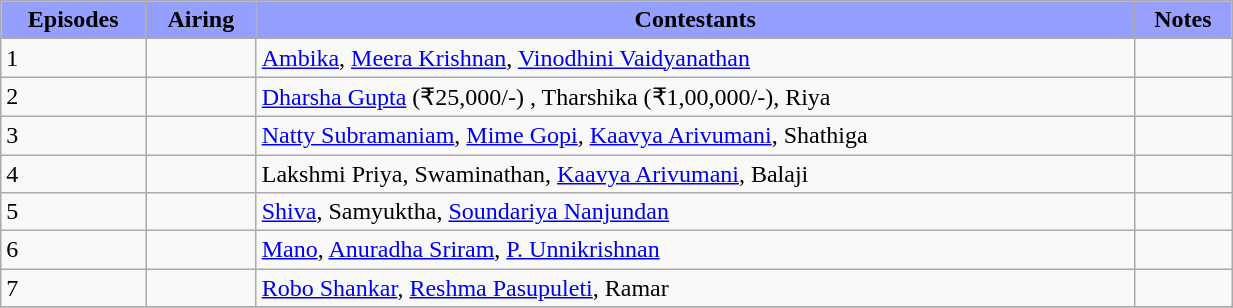<table class="wikitable" width="65%">
<tr>
<th scope="col" style ="background: #959FFD ;color:Black">Episodes</th>
<th scope="col" style ="background: #959FFD ;color:Black">Airing</th>
<th scope="col" style ="background: #959FFD ;color:Black">Contestants</th>
<th scope="col" style ="background: #999FFD ;color:Black">Notes</th>
</tr>
<tr>
<td>1</td>
<td></td>
<td><a href='#'>Ambika</a>, <a href='#'>Meera Krishnan</a>, <a href='#'>Vinodhini Vaidyanathan</a></td>
<td></td>
</tr>
<tr>
<td>2</td>
<td></td>
<td><a href='#'>Dharsha Gupta</a> (₹25,000/-) , Tharshika (₹1,00,000/-), Riya</td>
<td></td>
</tr>
<tr>
<td>3</td>
<td></td>
<td><a href='#'>Natty Subramaniam</a>, <a href='#'>Mime Gopi</a>, <a href='#'>Kaavya Arivumani</a>, Shathiga</td>
<td></td>
</tr>
<tr>
<td>4</td>
<td></td>
<td>Lakshmi Priya, Swaminathan, <a href='#'>Kaavya Arivumani</a>, Balaji</td>
<td></td>
</tr>
<tr>
<td>5</td>
<td></td>
<td><a href='#'>Shiva</a>, Samyuktha, <a href='#'>Soundariya Nanjundan</a></td>
<td></td>
</tr>
<tr>
<td>6</td>
<td></td>
<td><a href='#'>Mano</a>, <a href='#'>Anuradha Sriram</a>, <a href='#'>P. Unnikrishnan</a></td>
<td></td>
</tr>
<tr>
<td>7</td>
<td></td>
<td><a href='#'>Robo Shankar</a>, <a href='#'>Reshma Pasupuleti</a>, Ramar</td>
<td></td>
</tr>
<tr>
</tr>
</table>
